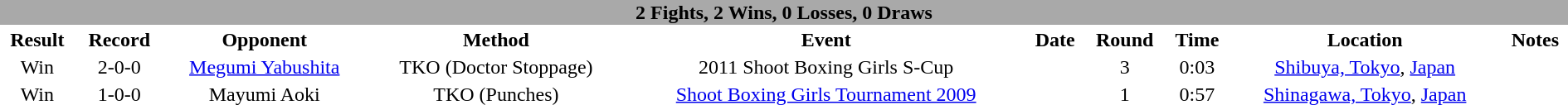<table class="toccolours" width=100% style="clear:both; margin:1.5em auto; text-align:center;">
<tr>
<th colspan=10 style="background:#A9A9A9">2 Fights, 2 Wins, 0 Losses, 0 Draws</th>
</tr>
<tr>
<th>Result</th>
<th>Record</th>
<th>Opponent</th>
<th>Method</th>
<th>Event</th>
<th>Date</th>
<th>Round</th>
<th>Time</th>
<th>Location</th>
<th>Notes</th>
</tr>
<tr>
<td>Win</td>
<td align="center">2-0-0</td>
<td> <a href='#'>Megumi Yabushita</a></td>
<td>TKO (Doctor Stoppage)</td>
<td>2011 Shoot Boxing Girls S-Cup</td>
<td></td>
<td align="center">3</td>
<td align="center">0:03</td>
<td><a href='#'>Shibuya, Tokyo</a>, <a href='#'>Japan</a></td>
<td></td>
</tr>
<tr>
<td>Win</td>
<td align="center">1-0-0</td>
<td> Mayumi Aoki</td>
<td>TKO (Punches)</td>
<td><a href='#'>Shoot Boxing Girls Tournament 2009</a></td>
<td></td>
<td align="center">1</td>
<td align="center">0:57</td>
<td><a href='#'>Shinagawa, Tokyo</a>, <a href='#'>Japan</a></td>
<td></td>
</tr>
<tr>
</tr>
</table>
